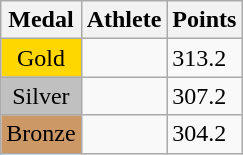<table class="wikitable">
<tr>
<th>Medal</th>
<th>Athlete</th>
<th>Points</th>
</tr>
<tr>
<td style="text-align:center;background-color:gold;">Gold</td>
<td></td>
<td>313.2</td>
</tr>
<tr>
<td style="text-align:center;background-color:silver;">Silver</td>
<td></td>
<td>307.2</td>
</tr>
<tr>
<td style="text-align:center;background-color:#CC9966;">Bronze</td>
<td></td>
<td>304.2</td>
</tr>
</table>
